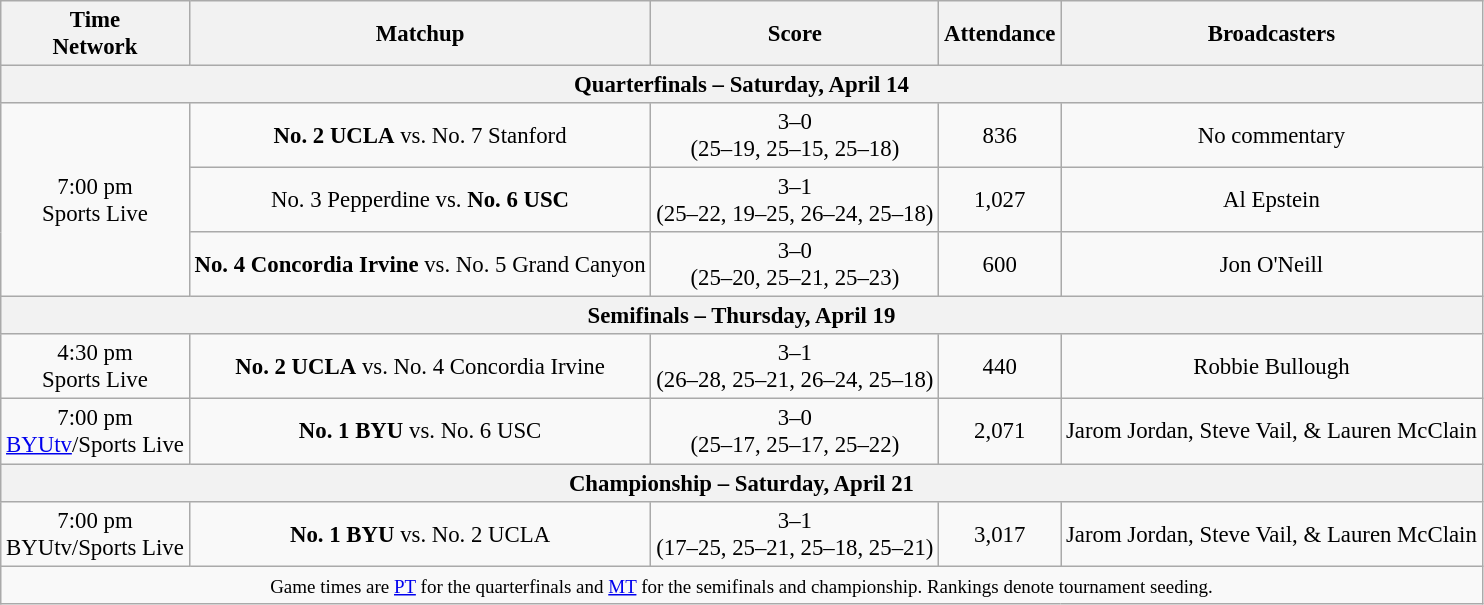<table class="wikitable" style="font-size: 95%;text-align:center">
<tr>
<th>Time<br>Network</th>
<th>Matchup</th>
<th>Score</th>
<th>Attendance</th>
<th>Broadcasters</th>
</tr>
<tr>
<th colspan=5>Quarterfinals – Saturday, April 14</th>
</tr>
<tr>
<td rowspan=3>7:00 pm<br>Sports Live</td>
<td><strong>No. 2 UCLA</strong> vs. No. 7 Stanford</td>
<td>3–0<br>(25–19, 25–15, 25–18)</td>
<td>836</td>
<td>No commentary</td>
</tr>
<tr>
<td>No. 3 Pepperdine vs. <strong>No. 6 USC</strong></td>
<td>3–1<br>(25–22, 19–25, 26–24, 25–18)</td>
<td>1,027</td>
<td>Al Epstein</td>
</tr>
<tr>
<td><strong>No. 4 Concordia Irvine</strong> vs. No. 5 Grand Canyon</td>
<td>3–0<br>(25–20, 25–21, 25–23)</td>
<td>600</td>
<td>Jon O'Neill</td>
</tr>
<tr>
<th colspan=5>Semifinals – Thursday, April 19</th>
</tr>
<tr>
<td>4:30 pm<br>Sports Live</td>
<td><strong>No. 2 UCLA</strong> vs. No. 4 Concordia Irvine</td>
<td>3–1<br>(26–28, 25–21, 26–24, 25–18)</td>
<td>440</td>
<td>Robbie Bullough</td>
</tr>
<tr>
<td>7:00 pm<br><a href='#'>BYUtv</a>/Sports Live</td>
<td><strong>No. 1 BYU</strong> vs. No. 6 USC</td>
<td>3–0<br>(25–17, 25–17, 25–22)</td>
<td>2,071</td>
<td>Jarom Jordan, Steve Vail, & Lauren McClain</td>
</tr>
<tr>
<th colspan=5>Championship – Saturday, April 21</th>
</tr>
<tr>
<td>7:00 pm<br>BYUtv/Sports Live</td>
<td><strong>No. 1 BYU</strong> vs. No. 2 UCLA</td>
<td>3–1<br>(17–25, 25–21, 25–18, 25–21)</td>
<td>3,017</td>
<td>Jarom Jordan, Steve Vail, & Lauren McClain</td>
</tr>
<tr>
<td colspan=5><small>Game times are <a href='#'>PT</a> for the quarterfinals and <a href='#'>MT</a> for the semifinals and championship. Rankings denote tournament seeding.</small></td>
</tr>
</table>
